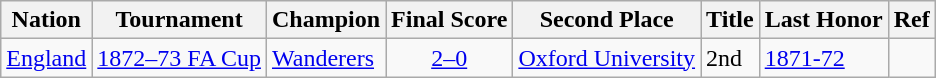<table class="wikitable">
<tr>
<th>Nation</th>
<th>Tournament</th>
<th>Champion</th>
<th>Final Score</th>
<th>Second Place</th>
<th>Title</th>
<th>Last Honor</th>
<th>Ref</th>
</tr>
<tr>
<td> <a href='#'>England</a></td>
<td><a href='#'>1872–73 FA Cup</a></td>
<td><a href='#'>Wanderers</a></td>
<td align="center"><a href='#'>2–0</a></td>
<td><a href='#'>Oxford University</a></td>
<td>2nd</td>
<td><a href='#'>1871-72</a></td>
<td></td>
</tr>
</table>
